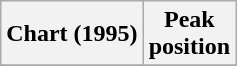<table class="wikitable plainrowheaders">
<tr>
<th scope="col">Chart (1995)</th>
<th scope="col">Peak<br>position</th>
</tr>
<tr>
</tr>
</table>
